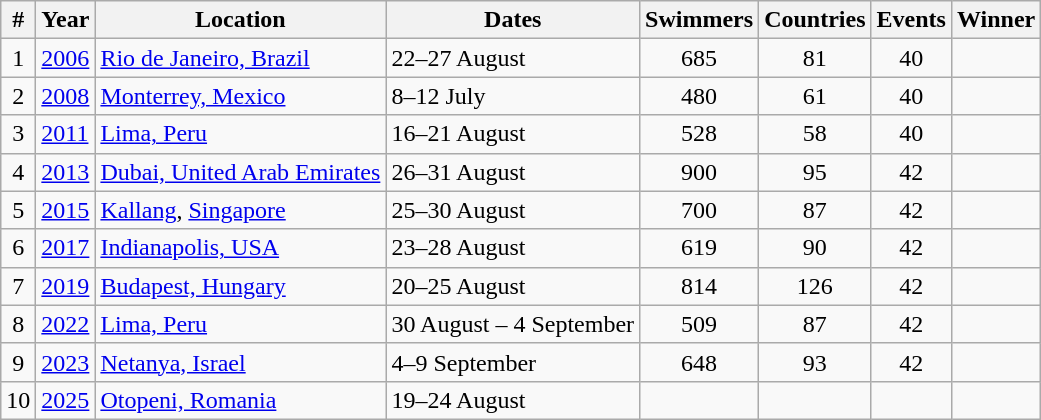<table class="wikitable">
<tr>
<th>#</th>
<th>Year</th>
<th>Location</th>
<th>Dates</th>
<th>Swimmers</th>
<th>Countries</th>
<th>Events</th>
<th>Winner</th>
</tr>
<tr>
<td align=center>1</td>
<td><a href='#'>2006</a></td>
<td> <a href='#'>Rio de Janeiro, Brazil</a></td>
<td>22–27 August</td>
<td align=center>685</td>
<td align=center>81</td>
<td align=center>40</td>
<td></td>
</tr>
<tr>
<td align=center>2</td>
<td><a href='#'>2008</a></td>
<td> <a href='#'>Monterrey, Mexico</a></td>
<td>8–12 July</td>
<td align=center>480</td>
<td align=center>61</td>
<td align=center>40</td>
<td></td>
</tr>
<tr>
<td align=center>3</td>
<td><a href='#'>2011</a></td>
<td> <a href='#'>Lima, Peru</a></td>
<td>16–21 August</td>
<td align=center>528</td>
<td align=center>58</td>
<td align=center>40</td>
<td></td>
</tr>
<tr>
<td align=center>4</td>
<td><a href='#'>2013</a></td>
<td> <a href='#'>Dubai, United Arab Emirates</a></td>
<td>26–31 August</td>
<td align=center>900</td>
<td align="center">95</td>
<td align="center">42</td>
<td></td>
</tr>
<tr>
<td align=center>5</td>
<td><a href='#'>2015</a></td>
<td> <a href='#'>Kallang</a>, <a href='#'>Singapore</a></td>
<td>25–30 August</td>
<td align=center>700</td>
<td align=center>87</td>
<td align=center>42</td>
<td></td>
</tr>
<tr>
<td align=center>6</td>
<td><a href='#'>2017</a></td>
<td> <a href='#'>Indianapolis, USA</a></td>
<td>23–28 August</td>
<td align=center>619</td>
<td align=center>90</td>
<td align=center>42</td>
<td></td>
</tr>
<tr>
<td align=center>7</td>
<td><a href='#'>2019</a></td>
<td> <a href='#'>Budapest, Hungary</a></td>
<td>20–25 August</td>
<td align=center>814</td>
<td align=center>126</td>
<td align=center>42</td>
<td></td>
</tr>
<tr>
<td align=center>8</td>
<td><a href='#'>2022</a></td>
<td> <a href='#'>Lima, Peru</a></td>
<td>30 August – 4 September</td>
<td align=center>509</td>
<td align=center>87</td>
<td align=center>42</td>
<td></td>
</tr>
<tr>
<td align=center>9</td>
<td><a href='#'>2023</a></td>
<td> <a href='#'>Netanya, Israel</a></td>
<td>4–9 September</td>
<td align=center>648</td>
<td align=center>93</td>
<td align=center>42</td>
<td></td>
</tr>
<tr>
<td align=center>10</td>
<td><a href='#'>2025</a></td>
<td> <a href='#'>Otopeni, Romania</a></td>
<td>19–24 August</td>
<td align=center></td>
<td align=center></td>
<td align=center></td>
<td></td>
</tr>
</table>
